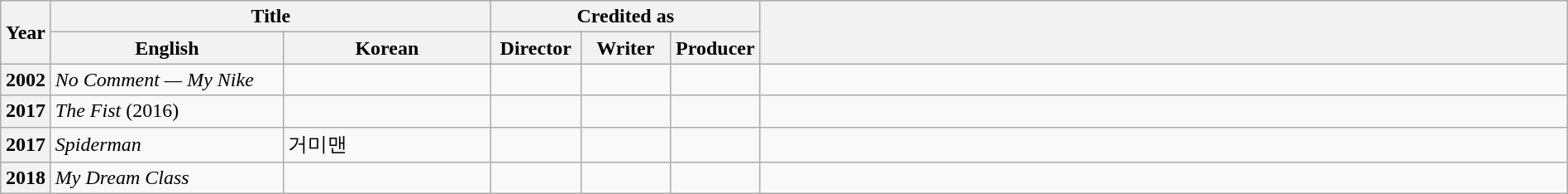<table class="wikitable plainrowheaders sortable" style="clear:none; font-size:100%; padding:0 auto; margin:auto ; width:100%">
<tr>
<th rowspan="2" scope="col" style="width:33px;">Year</th>
<th colspan="2" scope="col">Title</th>
<th colspan="3" scope="col">Credited as</th>
<th rowspan="2" scope="col" class="unsortable"></th>
</tr>
<tr>
<th width="180">English</th>
<th width="160">Korean</th>
<th width="65" class="unsortable">Director</th>
<th width="65" class="unsortable">Writer</th>
<th width="65" class="unsortable">Producer</th>
</tr>
<tr>
<th scope="row">2002</th>
<td><em>No Comment — My Nike</em></td>
<td></td>
<td></td>
<td></td>
<td></td>
<td></td>
</tr>
<tr>
<th scope="row">2017</th>
<td><em>The Fist</em> (2016)</td>
<td></td>
<td></td>
<td></td>
<td></td>
<td></td>
</tr>
<tr>
<th scope="row">2017</th>
<td><em>Spiderman</em></td>
<td>거미맨</td>
<td></td>
<td></td>
<td></td>
<td></td>
</tr>
<tr>
<th scope="row">2018</th>
<td><em>My Dream Class</em></td>
<td></td>
<td></td>
<td></td>
<td></td>
<td></td>
</tr>
</table>
